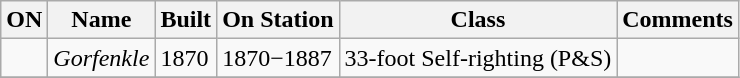<table class="wikitable">
<tr>
<th>ON</th>
<th>Name</th>
<th>Built</th>
<th>On Station</th>
<th>Class</th>
<th>Comments</th>
</tr>
<tr>
<td></td>
<td><em>Gorfenkle</em></td>
<td>1870</td>
<td>1870−1887</td>
<td>33-foot Self-righting (P&S)</td>
<td></td>
</tr>
<tr>
</tr>
</table>
